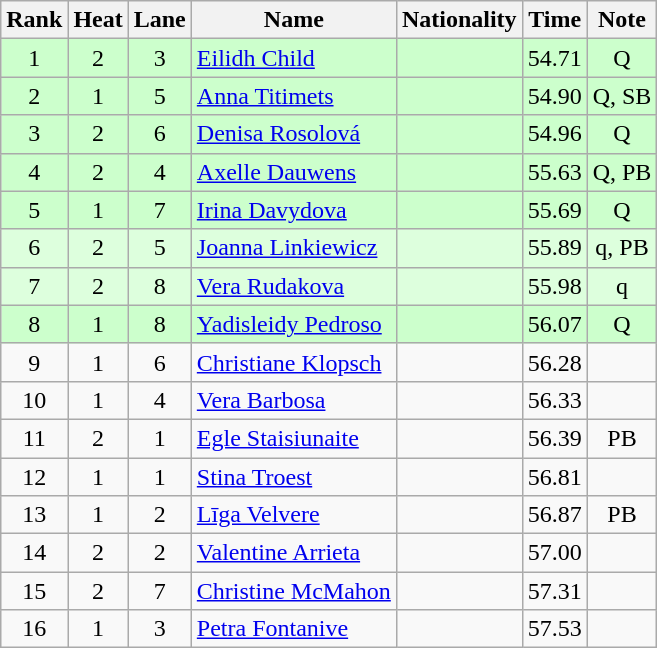<table class="wikitable sortable" style="text-align:center">
<tr>
<th>Rank</th>
<th>Heat</th>
<th>Lane</th>
<th>Name</th>
<th>Nationality</th>
<th>Time</th>
<th>Note</th>
</tr>
<tr bgcolor=ccffcc>
<td>1</td>
<td>2</td>
<td>3</td>
<td align=left><a href='#'>Eilidh Child</a></td>
<td align=left></td>
<td>54.71</td>
<td>Q</td>
</tr>
<tr bgcolor=ccffcc>
<td>2</td>
<td>1</td>
<td>5</td>
<td align=left><a href='#'>Anna Titimets</a></td>
<td align=left></td>
<td>54.90</td>
<td>Q, SB</td>
</tr>
<tr bgcolor=ccffcc>
<td>3</td>
<td>2</td>
<td>6</td>
<td align=left><a href='#'>Denisa Rosolová</a></td>
<td align=left></td>
<td>54.96</td>
<td>Q</td>
</tr>
<tr bgcolor=ccffcc>
<td>4</td>
<td>2</td>
<td>4</td>
<td align=left><a href='#'>Axelle Dauwens</a></td>
<td align=left></td>
<td>55.63</td>
<td>Q, PB</td>
</tr>
<tr bgcolor=ccffcc>
<td>5</td>
<td>1</td>
<td>7</td>
<td align=left><a href='#'>Irina Davydova</a></td>
<td align=left></td>
<td>55.69</td>
<td>Q</td>
</tr>
<tr bgcolor=ddffdd>
<td>6</td>
<td>2</td>
<td>5</td>
<td align=left><a href='#'>Joanna Linkiewicz</a></td>
<td align=left></td>
<td>55.89</td>
<td>q, PB</td>
</tr>
<tr bgcolor=ddffdd>
<td>7</td>
<td>2</td>
<td>8</td>
<td align=left><a href='#'>Vera Rudakova</a></td>
<td align=left></td>
<td>55.98</td>
<td>q</td>
</tr>
<tr bgcolor=ccffcc>
<td>8</td>
<td>1</td>
<td>8</td>
<td align=left><a href='#'>Yadisleidy Pedroso</a></td>
<td align=left></td>
<td>56.07</td>
<td>Q</td>
</tr>
<tr>
<td>9</td>
<td>1</td>
<td>6</td>
<td align=left><a href='#'>Christiane Klopsch</a></td>
<td align=left></td>
<td>56.28</td>
<td></td>
</tr>
<tr>
<td>10</td>
<td>1</td>
<td>4</td>
<td align=left><a href='#'>Vera Barbosa</a></td>
<td align=left></td>
<td>56.33</td>
<td></td>
</tr>
<tr>
<td>11</td>
<td>2</td>
<td>1</td>
<td align=left><a href='#'>Egle Staisiunaite</a></td>
<td align=left></td>
<td>56.39</td>
<td>PB</td>
</tr>
<tr>
<td>12</td>
<td>1</td>
<td>1</td>
<td align=left><a href='#'>Stina Troest</a></td>
<td align=left></td>
<td>56.81</td>
<td></td>
</tr>
<tr>
<td>13</td>
<td>1</td>
<td>2</td>
<td align=left><a href='#'>Līga Velvere</a></td>
<td align=left></td>
<td>56.87</td>
<td>PB</td>
</tr>
<tr>
<td>14</td>
<td>2</td>
<td>2</td>
<td align=left><a href='#'>Valentine Arrieta</a></td>
<td align=left></td>
<td>57.00</td>
<td></td>
</tr>
<tr>
<td>15</td>
<td>2</td>
<td>7</td>
<td align=left><a href='#'>Christine McMahon</a></td>
<td align=left></td>
<td>57.31</td>
<td></td>
</tr>
<tr>
<td>16</td>
<td>1</td>
<td>3</td>
<td align=left><a href='#'>Petra Fontanive</a></td>
<td align=left></td>
<td>57.53</td>
<td></td>
</tr>
</table>
